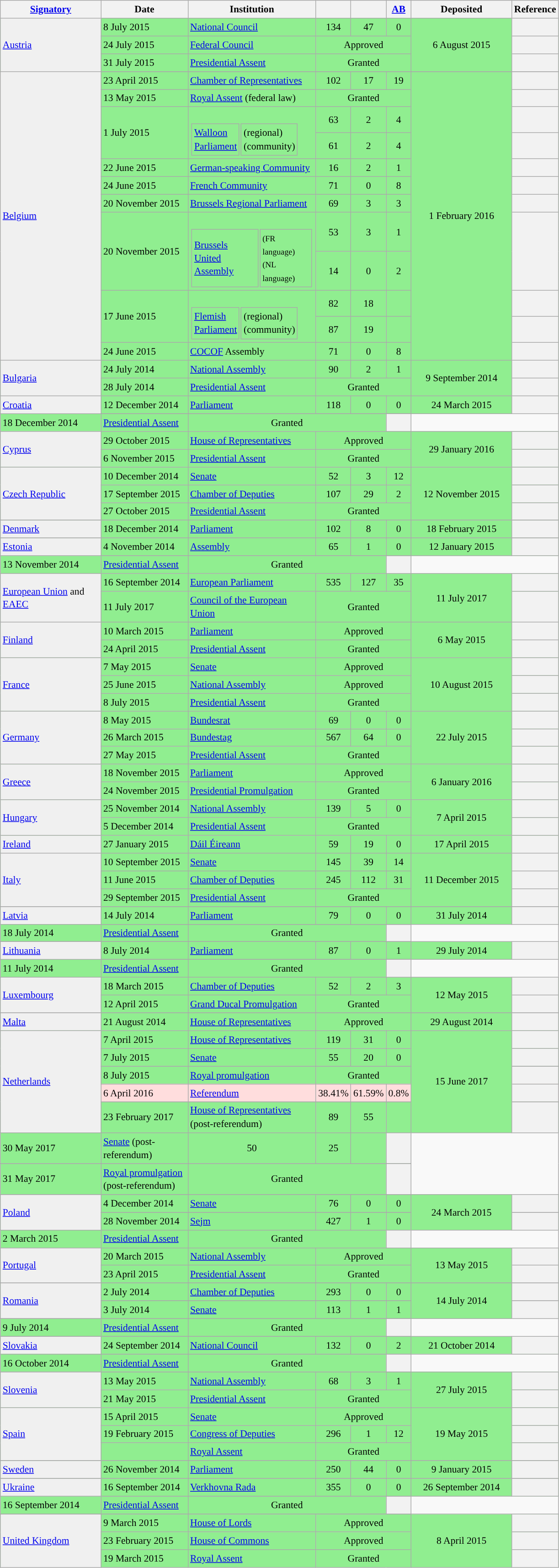<table class="wikitable" style="font-size:90%; white-space:wrap; line-height:1.33">
<tr>
<th style="width:140px;"><a href='#'>Signatory</a></th>
<th style="width:120px">Date</th>
<th style="width:180px">Institution</th>
<th></th>
<th></th>
<th><a href='#'>AB</a></th>
<th style="width:140px">Deposited</th>
<th style="width:25px">Reference</th>
</tr>
<tr style="background-color: lightgreen">
<td rowspan="3" style="background:#F0F0F0"> <a href='#'>Austria</a></td>
<td>8 July 2015</td>
<td><a href='#'>National Council</a></td>
<td style="text-align:center">134</td>
<td style="text-align:center">47</td>
<td style="text-align:center">0</td>
<td rowspan="3" style="text-align:center">6 August 2015</td>
<th></th>
</tr>
<tr style="background-color: lightgreen">
<td>24 July 2015</td>
<td><a href='#'>Federal Council</a></td>
<td style="text-align:center" colspan="3">Approved</td>
<th></th>
</tr>
<tr style="background-color: lightgreen">
<td>31 July 2015</td>
<td><a href='#'>Presidential Assent</a></td>
<td style="text-align:center" colspan="3">Granted</td>
<th></th>
</tr>
<tr style="background-color: lightyellow">
<td rowspan="13" style="background:#F0F0F0"> <a href='#'>Belgium</a></td>
</tr>
<tr style="background-color: lightgreen">
<td>23 April 2015</td>
<td><a href='#'>Chamber of Representatives</a></td>
<td style="text-align:center">102</td>
<td style="text-align:center">17</td>
<td style="text-align:center">19</td>
<td rowspan="12" style="text-align:center">1 February 2016</td>
<th></th>
</tr>
<tr style="background-color: lightgreen">
<td>13 May 2015</td>
<td><a href='#'>Royal Assent</a> (federal law)</td>
<td style="text-align:center" colspan="3">Granted</td>
<th></th>
</tr>
<tr style="background-color: lightgreen">
<td rowspan="2">1 July 2015</td>
<td rowspan="2"><br><table>
<tr>
<td><a href='#'>Walloon<br>Parliament</a></td>
<td>(regional)<br>(community)</td>
</tr>
</table>
</td>
<td style="text-align:center">63</td>
<td style="text-align:center">2</td>
<td style="text-align:center">4</td>
<th></th>
</tr>
<tr style="background-color: lightgreen">
<td style="text-align:center">61</td>
<td style="text-align:center">2</td>
<td style="text-align:center">4</td>
<th></th>
</tr>
<tr style="background-color: lightgreen">
<td>22 June 2015</td>
<td><a href='#'>German-speaking Community</a></td>
<td style="text-align:center">16</td>
<td style="text-align:center">2</td>
<td style="text-align:center">1</td>
<th></th>
</tr>
<tr style="background-color: lightgreen">
<td>24 June 2015</td>
<td><a href='#'>French Community</a></td>
<td style="text-align:center">71</td>
<td style="text-align:center">0</td>
<td style="text-align:center">8</td>
<th></th>
</tr>
<tr style="background-color: lightgreen">
<td>20 November 2015</td>
<td><a href='#'>Brussels Regional Parliament</a></td>
<td style="text-align:center">69</td>
<td style="text-align:center">3</td>
<td style="text-align:center">3</td>
<th></th>
</tr>
<tr style="background-color: lightgreen">
<td rowspan="2">20 November 2015</td>
<td rowspan="2"><br><table 20 November 2015>
<tr>
<td><a href='#'>Brussels United<br>Assembly</a></td>
<td><small>(FR language)</small><br><small>(NL language)</small></td>
</tr>
</table>
</td>
<td style="text-align:center">53</td>
<td style="text-align:center">3</td>
<td style="text-align:center">1</td>
<th rowspan="2"></th>
</tr>
<tr style="background-color: lightgreen">
<td style="text-align:center">14</td>
<td style="text-align:center">0</td>
<td style="text-align:center">2</td>
</tr>
<tr style="background-color: lightgreen">
<td rowspan="2">17 June 2015</td>
<td rowspan="2"><br><table>
<tr>
<td><a href='#'>Flemish<br>Parliament</a></td>
<td>(regional)<br>(community)</td>
</tr>
</table>
</td>
<td style="text-align:center">82</td>
<td style="text-align:center">18</td>
<td style="text-align:center"></td>
<th></th>
</tr>
<tr style="background-color: lightgreen">
<td style="text-align:center">87</td>
<td style="text-align:center">19</td>
<td style="text-align:center"></td>
<th></th>
</tr>
<tr style="background-color: lightgreen">
<td>24 June 2015</td>
<td><a href='#'>COCOF</a> Assembly</td>
<td style="text-align:center">71</td>
<td style="text-align:center">0</td>
<td style="text-align:center">8</td>
<th></th>
</tr>
<tr style="background-color: lightgreen">
<td rowspan="2" style="background:#F0F0F0"> <a href='#'>Bulgaria</a></td>
<td>24 July 2014</td>
<td><a href='#'>National Assembly</a></td>
<td style="text-align:center">90</td>
<td style="text-align:center">2</td>
<td style="text-align:center">1</td>
<td rowspan="2" style="text-align:center">9 September 2014</td>
<th></th>
</tr>
<tr style="background-color: lightgreen">
<td>28 July 2014</td>
<td><a href='#'>Presidential Assent</a></td>
<td style="text-align:center" colspan="3">Granted</td>
<th></th>
</tr>
<tr style="background-color: lightgreen">
<td rowspan="2" style="background:#F0F0F0"> <a href='#'>Croatia</a></td>
<td>12 December 2014</td>
<td><a href='#'>Parliament</a></td>
<td style="text-align:center">118</td>
<td style="text-align:center">0</td>
<td style="text-align:center">0</td>
<td rowspan="2" style="text-align:center">24 March 2015</td>
<th></th>
</tr>
<tr>
</tr>
<tr style="background-color: lightgreen">
<td>18 December 2014</td>
<td><a href='#'>Presidential Assent</a></td>
<td style="text-align:center" colspan="3">Granted</td>
<th></th>
</tr>
<tr style="background-color: lightgreen">
<td rowspan="2" style="background:#F0F0F0"> <a href='#'>Cyprus</a></td>
<td>29 October 2015</td>
<td><a href='#'>House of Representatives</a></td>
<td style="text-align:center" colspan="3">Approved</td>
<td rowspan="2" style="text-align:center">29 January 2016</td>
<th></th>
</tr>
<tr style="background-color: lightgreen">
<td>6 November 2015</td>
<td><a href='#'>Presidential Assent</a></td>
<td style="text-align:center" colspan="3">Granted</td>
<th></th>
</tr>
<tr style="background-color: lightgreen">
<td rowspan="3" style="background:#F0F0F0"> <a href='#'>Czech Republic</a></td>
<td>10 December 2014</td>
<td><a href='#'>Senate</a></td>
<td style="text-align:center">52</td>
<td style="text-align:center">3</td>
<td style="text-align:center">12</td>
<td rowspan="3" style="text-align:center">12 November 2015</td>
<th></th>
</tr>
<tr style="background-color:lightgreen">
<td>17 September 2015</td>
<td><a href='#'>Chamber of Deputies</a></td>
<td style="text-align:center">107</td>
<td style="text-align:center">29</td>
<td style="text-align:center">2</td>
<th></th>
</tr>
<tr style="background-color: lightgreen">
<td>27 October 2015</td>
<td><a href='#'>Presidential Assent</a></td>
<td style="text-align:center" colspan="3">Granted</td>
<th></th>
</tr>
<tr>
</tr>
<tr style="background-color: lightgreen">
<td style="background:#F0F0F0"> <a href='#'>Denmark</a></td>
<td>18 December 2014</td>
<td><a href='#'>Parliament</a></td>
<td style="text-align:center">102</td>
<td style="text-align:center">8</td>
<td style="text-align:center">0</td>
<td style="text-align:center">18 February 2015</td>
<th></th>
</tr>
<tr>
</tr>
<tr style="background-color: lightgreen">
<td rowspan="2"  style="background:#F0F0F0"> <a href='#'>Estonia</a></td>
<td>4 November 2014</td>
<td><a href='#'>Assembly</a></td>
<td style="text-align:center">65</td>
<td style="text-align:center">1</td>
<td style="text-align:center">0</td>
<td rowspan="2" style="text-align:center;">12 January 2015</td>
<th></th>
</tr>
<tr>
</tr>
<tr style="background-color: lightgreen">
<td>13 November 2014</td>
<td><a href='#'>Presidential Assent</a></td>
<td style="text-align:center" colspan="3">Granted</td>
<th></th>
</tr>
<tr style="background-color: lightgreen">
<td rowspan="2" style="background:#F0F0F0"> <a href='#'>European Union</a> and <a href='#'>EAEC</a></td>
<td>16 September 2014</td>
<td><a href='#'>European Parliament</a></td>
<td style="text-align:center">535</td>
<td style="text-align:center">127</td>
<td style="text-align:center">35</td>
<td rowspan="2" style="text-align:center; background-color: lightgreen">11 July 2017</td>
<th></th>
</tr>
<tr style="background-color: lightgreen">
<td>11 July 2017</td>
<td><a href='#'>Council of the European Union</a></td>
<td style="text-align:center; background-color: lightgreen" colspan="3">Granted</td>
<th></th>
</tr>
<tr style="background-color: lightgreen">
<td rowspan="2" style="background:#F0F0F0"> <a href='#'>Finland</a></td>
<td>10 March 2015</td>
<td><a href='#'>Parliament</a></td>
<td style="text-align:center" colspan="3">Approved</td>
<td rowspan="2" style="text-align:center;">6 May 2015</td>
<th></th>
</tr>
<tr style="background-color: lightgreen">
<td>24 April 2015</td>
<td><a href='#'>Presidential Assent</a></td>
<td style="text-align:center" colspan="3">Granted</td>
<th></th>
</tr>
<tr style="background-color: lightgreen">
<td rowspan="3" style="background:#F0F0F0"> <a href='#'>France</a></td>
<td>7 May 2015</td>
<td><a href='#'>Senate</a></td>
<td style="text-align:center" colspan="3">Approved</td>
<td rowspan="3" style="text-align:center">10 August 2015</td>
<th></th>
</tr>
<tr style="background-color: lightgreen">
<td>25 June 2015</td>
<td><a href='#'>National Assembly</a></td>
<td style="text-align:center" colspan="3">Approved</td>
<th></th>
</tr>
<tr style="background-color: lightgreen">
<td>8 July 2015</td>
<td><a href='#'>Presidential Assent</a></td>
<td style="text-align:center" colspan="3">Granted</td>
<th></th>
</tr>
<tr style="background-color: lightgreen">
<td rowspan="3" style="background:#F0F0F0; text-align:left"> <a href='#'>Germany</a></td>
<td>8 May 2015</td>
<td><a href='#'>Bundesrat</a></td>
<td style="text-align:center">69</td>
<td style="text-align:center">0</td>
<td style="text-align:center">0</td>
<td rowspan="3" style="text-align:center">22 July 2015</td>
<th></th>
</tr>
<tr style="background-color: lightgreen">
<td>26 March 2015</td>
<td><a href='#'>Bundestag</a></td>
<td style="text-align:center">567</td>
<td style="text-align:center">64</td>
<td style="text-align:center">0</td>
<th></th>
</tr>
<tr style="background-color: lightgreen">
<td>27 May 2015</td>
<td><a href='#'>Presidential Assent</a></td>
<td style="text-align:center" colspan="3">Granted</td>
<th></th>
</tr>
<tr style="background-color: lightgreen">
<td style="background:#F0F0F0" rowspan="2"> <a href='#'>Greece</a></td>
<td>18 November 2015</td>
<td><a href='#'>Parliament</a></td>
<td style="text-align:center" colspan="3">Approved</td>
<td rowspan="2" style="text-align:center">6 January 2016</td>
<th></th>
</tr>
<tr style="background-color: lightgreen">
<td>24 November 2015</td>
<td><a href='#'>Presidential Promulgation</a></td>
<td style="text-align:center"  colspan="3">Granted</td>
<th></th>
</tr>
<tr style="background-color: lightgreen">
<td rowspan="2"  style="background:#F0F0F0"> <a href='#'>Hungary</a></td>
<td>25 November 2014</td>
<td><a href='#'>National Assembly</a></td>
<td style="text-align:center">139</td>
<td style="text-align:center">5</td>
<td style="text-align:center">0</td>
<td rowspan="2" style="text-align:center">7 April 2015</td>
<th></th>
</tr>
<tr style="background-color: lightgreen">
<td>5 December 2014</td>
<td><a href='#'>Presidential Assent</a></td>
<td style="text-align:center"  colspan="3">Granted</td>
<th></th>
</tr>
<tr style="background:lightgreen;">
<td style="background:#F0F0F0"> <a href='#'>Ireland</a></td>
<td>27 January 2015</td>
<td><a href='#'>Dáil Éireann</a></td>
<td style="text-align:center">59</td>
<td style="text-align:center">19</td>
<td style="text-align:center">0</td>
<td style="text-align:center;">17 April 2015</td>
<th></th>
</tr>
<tr style="background-color: lightgreen">
<td rowspan="3" style="background:#F0F0F0"> <a href='#'>Italy</a></td>
<td>10 September 2015</td>
<td><a href='#'>Senate</a></td>
<td style="text-align:center">145</td>
<td style="text-align:center">39</td>
<td style="text-align:center">14</td>
<td rowspan=3 style="text-align:center; background-color: lightgreen">11 December 2015</td>
<th></th>
</tr>
<tr style="background-color: lightgreen">
<td>11 June 2015</td>
<td><a href='#'>Chamber of Deputies</a></td>
<td style="text-align:center">245</td>
<td style="text-align:center">112</td>
<td style="text-align:center">31</td>
<th></th>
</tr>
<tr style="background-color: lightgreen">
<td>29 September 2015</td>
<td><a href='#'>Presidential Assent</a></td>
<td style="text-align:center" colspan="3">Granted</td>
<th></th>
</tr>
<tr>
</tr>
<tr style="background-color: lightgreen">
<td rowspan="2" style="background: #F0F0F0"> <a href='#'>Latvia</a></td>
<td>14 July 2014</td>
<td><a href='#'>Parliament</a></td>
<td style="text-align:center">79</td>
<td style="text-align:center">0</td>
<td style="text-align:center">0</td>
<td rowspan=2 style="text-align:center">31 July 2014</td>
<th></th>
</tr>
<tr>
</tr>
<tr style="background-color: lightgreen">
<td>18 July 2014</td>
<td><a href='#'>Presidential Assent</a></td>
<td style="text-align:center" colspan="3">Granted</td>
<th></th>
</tr>
<tr>
</tr>
<tr style="background-color: lightgreen">
<td rowspan="2" style="background:#F0F0F0"> <a href='#'>Lithuania</a></td>
<td>8 July 2014</td>
<td><a href='#'>Parliament</a></td>
<td style="text-align:center">87</td>
<td style="text-align:center">0</td>
<td style="text-align:center">1</td>
<td rowspan="2" style="text-align:center">29 July 2014</td>
<th></th>
</tr>
<tr>
</tr>
<tr style="background-color: lightgreen">
<td>11 July 2014</td>
<td><a href='#'>Presidential Assent</a></td>
<td style="text-align:center" colspan="3">Granted</td>
<th></th>
</tr>
<tr style="background-color: lightgreen">
<td rowspan="2" style="background:#F0F0F0"> <a href='#'>Luxembourg</a></td>
<td>18 March 2015</td>
<td><a href='#'>Chamber of Deputies</a></td>
<td style="text-align:center">52</td>
<td style="text-align:center">2</td>
<td style="text-align:center">3</td>
<td rowspan="2" style="text-align:center">12 May 2015</td>
<th></th>
</tr>
<tr style="background-color: lightgreen">
<td>12 April 2015</td>
<td><a href='#'>Grand Ducal Promulgation</a></td>
<td style="text-align:center" colspan="3">Granted</td>
<th></th>
</tr>
<tr>
</tr>
<tr style="background-color: lightgreen">
<td style="background:#F0F0F0"> <a href='#'>Malta</a></td>
<td>21 August 2014</td>
<td><a href='#'>House of Representatives</a></td>
<td colspan="3" style="text-align:center">Approved</td>
<td style="text-align:center">29 August 2014</td>
<th></th>
</tr>
<tr style="background-color: lightgreen">
<td rowspan="7" style="background:#F0F0F0"> <a href='#'>Netherlands</a></td>
<td>7 April 2015</td>
<td><a href='#'>House of Representatives</a></td>
<td style="text-align:center">119</td>
<td style="text-align:center">31</td>
<td style="text-align:center">0</td>
<td rowspan="7" style="text-align:center;">15 June 2017</td>
<th></th>
</tr>
<tr style="background-color: lightgreen">
<td>7 July 2015</td>
<td><a href='#'>Senate</a></td>
<td style="text-align:center">55</td>
<td style="text-align:center">20</td>
<td style="text-align:center">0</td>
<th></th>
</tr>
<tr style="background-color: #FFDDDD">
</tr>
<tr style="background-color: lightgreen">
<td>8 July 2015</td>
<td><a href='#'>Royal promulgation</a></td>
<td style="text-align:center" colspan="3">Granted</td>
<th></th>
</tr>
<tr style="background-color: #FFDDDD">
<td>6 April 2016</td>
<td><a href='#'>Referendum</a></td>
<td style="text-align:center">38.41%</td>
<td style="text-align:center">61.59%</td>
<td style="text-align:center">0.8%</td>
<th></th>
</tr>
<tr style="background-color: #FFDDDD">
</tr>
<tr style="background-color: lightgreen">
<td>23 February 2017</td>
<td><a href='#'>House of Representatives</a> (post-referendum)</td>
<td style="text-align:center">89</td>
<td style="text-align:center">55</td>
<td style="text-align:center"></td>
<th></th>
</tr>
<tr style="background-color: lightgreen">
<td>30 May 2017</td>
<td><a href='#'>Senate</a> (post-referendum)</td>
<td style="text-align:center">50</td>
<td style="text-align:center">25</td>
<td style="text-align:center"></td>
<th></th>
</tr>
<tr style="background-color: #FFDDDD">
</tr>
<tr style="background-color: lightgreen">
<td>31 May 2017</td>
<td><a href='#'>Royal promulgation</a> (post-referendum)</td>
<td style="text-align:center" colspan="3">Granted</td>
<th></th>
</tr>
<tr style="background-color: #FFDDDD">
</tr>
<tr style="background-color: lightgreen">
<td rowspan="3" style="background:#F0F0F0"> <a href='#'>Poland</a></td>
<td>4 December 2014</td>
<td><a href='#'>Senate</a></td>
<td style="text-align:center">76</td>
<td style="text-align:center">0</td>
<td style="text-align:center">0</td>
<td rowspan="3" style="text-align:center">24 March 2015</td>
<th></th>
</tr>
<tr>
</tr>
<tr style="background-color: lightgreen">
<td>28 November 2014</td>
<td><a href='#'>Sejm</a></td>
<td style="text-align:center">427</td>
<td style="text-align:center">1</td>
<td style="text-align:center">0</td>
<th></th>
</tr>
<tr style="background-color: lightgreen">
<td>2 March 2015</td>
<td><a href='#'>Presidential Assent</a></td>
<td style="text-align:center" colspan="3">Granted</td>
<th></th>
</tr>
<tr style="background-color: lightgreen">
<td rowspan="2" style="background:#F0F0F0"> <a href='#'>Portugal</a></td>
<td>20 March 2015</td>
<td><a href='#'>National Assembly</a></td>
<td style="text-align:center" colspan="3">Approved</td>
<td rowspan="2" style="text-align:center">13 May 2015</td>
<th></th>
</tr>
<tr style="background-color: lightgreen">
<td>23 April 2015</td>
<td><a href='#'>Presidential Assent</a></td>
<td style="text-align:center" colspan="3">Granted</td>
<th></th>
</tr>
<tr>
</tr>
<tr style="background-color: lightgreen">
<td rowspan="3" style="background:#F0F0F0"> <a href='#'>Romania</a></td>
<td>2 July 2014</td>
<td><a href='#'>Chamber of Deputies</a></td>
<td style="text-align:center">293</td>
<td style="text-align:center">0</td>
<td style="text-align:center">0</td>
<td rowspan="3" style="text-align:center;">14 July 2014</td>
<th></th>
</tr>
<tr>
</tr>
<tr style="background-color: lightgreen">
<td>3 July 2014</td>
<td><a href='#'>Senate</a></td>
<td style="text-align:center">113</td>
<td style="text-align:center">1</td>
<td style="text-align:center">1</td>
<th></th>
</tr>
<tr>
</tr>
<tr style="background-color: lightgreen">
<td>9 July 2014</td>
<td><a href='#'>Presidential Assent</a></td>
<td style="text-align:center" colspan="3">Granted</td>
<th></th>
</tr>
<tr>
</tr>
<tr style="background-color: lightgreen">
<td rowspan="2" style="background:#F0F0F0"> <a href='#'>Slovakia</a></td>
<td>24 September 2014</td>
<td><a href='#'>National Council</a></td>
<td style="text-align:center">132</td>
<td style="text-align:center">0</td>
<td style="text-align:center">2</td>
<td rowspan="2" style="text-align:center">21 October 2014</td>
<th></th>
</tr>
<tr>
</tr>
<tr style="background-color: lightgreen">
<td>16 October 2014</td>
<td><a href='#'>Presidential Assent</a></td>
<td style="text-align:center" colspan="3">Granted</td>
<th></th>
</tr>
<tr>
</tr>
<tr style="background-color: lightgreen">
<td rowspan="2" style="background:#F0F0F0"> <a href='#'>Slovenia</a></td>
<td>13 May 2015</td>
<td><a href='#'>National Assembly</a></td>
<td style="text-align:center">68</td>
<td style="text-align:center">3</td>
<td style="text-align:center">1</td>
<td rowspan="2" style="text-align:center; background-color: lightgreen">27 July 2015</td>
<th></th>
</tr>
<tr style="background-color: lightgreen">
<td>21 May 2015</td>
<td><a href='#'>Presidential Assent</a></td>
<td style="text-align:center" colspan="3">Granted</td>
<th></th>
</tr>
<tr style="background-color: lightgreen">
<td rowspan="3" style="background:#F0F0F0"> <a href='#'>Spain</a></td>
<td>15 April 2015</td>
<td><a href='#'>Senate</a></td>
<td style="text-align:center" colspan="3">Approved</td>
<td rowspan="3" style="text-align:center;">19 May 2015</td>
<th></th>
</tr>
<tr style="background-color: lightgreen">
<td>19 February 2015</td>
<td><a href='#'>Congress of Deputies</a></td>
<td style="text-align:center">296</td>
<td style="text-align:center">1</td>
<td style="text-align:center">12</td>
<th></th>
</tr>
<tr style="background-color: lightgreen">
<td></td>
<td><a href='#'>Royal Assent</a></td>
<td style="text-align:center" colspan="3">Granted</td>
<th></th>
</tr>
<tr>
</tr>
<tr style="background-color: lightgreen">
<td style="background:#F0F0F0;"> <a href='#'>Sweden</a></td>
<td>26 November 2014</td>
<td><a href='#'>Parliament</a></td>
<td style="text-align:center">250</td>
<td style="text-align:center">44</td>
<td style="text-align:center">0</td>
<td style="text-align:center;">9 January 2015</td>
<th></th>
</tr>
<tr>
</tr>
<tr style="background-color: lightgreen">
<td rowspan="2" style="background:#F0F0F0"> <a href='#'>Ukraine</a></td>
<td>16 September 2014</td>
<td><a href='#'>Verkhovna Rada</a></td>
<td style="text-align:center">355</td>
<td style="text-align:center">0</td>
<td style="text-align:center">0</td>
<td rowspan="2" style="text-align:center">26 September 2014</td>
<th></th>
</tr>
<tr>
</tr>
<tr style="background-color: lightgreen">
<td>16 September 2014</td>
<td><a href='#'>Presidential Assent</a></td>
<td style="text-align:center" colspan="3">Granted</td>
<th></th>
</tr>
<tr>
</tr>
<tr style="background-color: lightgreen">
<td rowspan="3" style="background:#F0F0F0"> <a href='#'>United Kingdom</a></td>
<td>9 March 2015</td>
<td><a href='#'>House of Lords</a></td>
<td style="text-align:center" colspan="3">Approved</td>
<td rowspan="3" style="text-align:center">8 April 2015</td>
<th></th>
</tr>
<tr style="background:lightgreen;">
<td>23 February 2015</td>
<td><a href='#'>House of Commons</a></td>
<td style="text-align:center" colspan="3">Approved</td>
<th></th>
</tr>
<tr style="background:lightgreen;">
<td>19 March 2015</td>
<td><a href='#'>Royal Assent</a></td>
<td style="text-align:center" colspan="3">Granted</td>
<th></th>
</tr>
</table>
